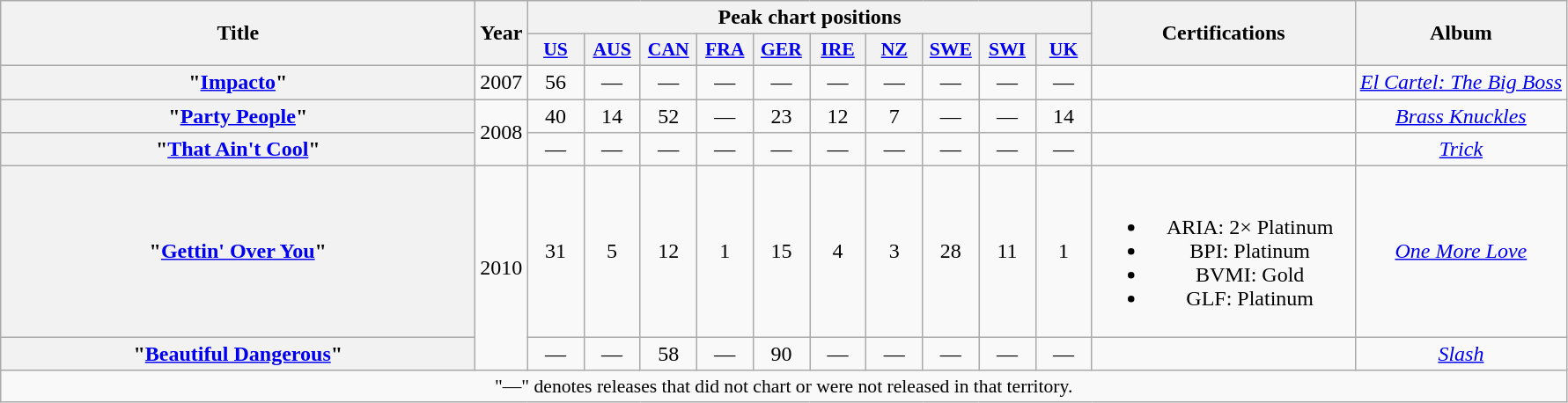<table class="wikitable plainrowheaders" style="text-align:center;" border="1">
<tr>
<th scope="col" rowspan="2" style="width:22em;">Title</th>
<th scope="col" rowspan="2">Year</th>
<th scope="col" colspan="10">Peak chart positions</th>
<th scope="col" rowspan="2" style="width:12em;">Certifications</th>
<th scope="col" rowspan="2">Album</th>
</tr>
<tr>
<th scope="col" style="width:2.5em; font-size:90%;"><a href='#'>US</a><br></th>
<th scope="col" style="width:2.5em; font-size:90%;"><a href='#'>AUS</a><br></th>
<th scope="col" style="width:2.5em; font-size:90%;"><a href='#'>CAN</a><br></th>
<th scope="col" style="width:2.5em; font-size:90%;"><a href='#'>FRA</a><br></th>
<th scope="col" style="width:2.5em; font-size:90%;"><a href='#'>GER</a><br></th>
<th scope="col" style="width:2.5em; font-size:90%;"><a href='#'>IRE</a><br></th>
<th scope="col" style="width:2.5em; font-size:90%;"><a href='#'>NZ</a><br></th>
<th scope="col" style="width:2.5em; font-size:90%;"><a href='#'>SWE</a><br></th>
<th scope="col" style="width:2.5em; font-size:90%;"><a href='#'>SWI</a><br></th>
<th scope="col" style="width:2.5em; font-size:90%;"><a href='#'>UK</a><br></th>
</tr>
<tr>
<th scope="row">"<a href='#'>Impacto</a>" <br> </th>
<td>2007</td>
<td>56</td>
<td>—</td>
<td>—</td>
<td>—</td>
<td>—</td>
<td>—</td>
<td>—</td>
<td>—</td>
<td>—</td>
<td>—</td>
<td></td>
<td><em><a href='#'>El Cartel: The Big Boss</a></em></td>
</tr>
<tr>
<th scope="row">"<a href='#'>Party People</a>" <br> </th>
<td rowspan="2">2008</td>
<td>40</td>
<td>14</td>
<td>52</td>
<td>—</td>
<td>23</td>
<td>12</td>
<td>7</td>
<td>—</td>
<td>—</td>
<td>14</td>
<td></td>
<td><em><a href='#'>Brass Knuckles</a></em></td>
</tr>
<tr>
<th scope="row">"<a href='#'>That Ain't Cool</a>" <br> </th>
<td>—</td>
<td>—</td>
<td>—</td>
<td>—</td>
<td>—</td>
<td>—</td>
<td>—</td>
<td>—</td>
<td>—</td>
<td>—</td>
<td></td>
<td><em><a href='#'>Trick</a></em></td>
</tr>
<tr>
<th scope="row">"<a href='#'>Gettin' Over You</a>" <br> </th>
<td rowspan="2">2010</td>
<td>31</td>
<td>5</td>
<td>12</td>
<td>1</td>
<td>15</td>
<td>4</td>
<td>3</td>
<td>28</td>
<td>11</td>
<td>1</td>
<td><br><ul><li>ARIA: 2× Platinum</li><li>BPI: Platinum</li><li>BVMI: Gold</li><li>GLF: Platinum</li></ul></td>
<td><em><a href='#'>One More Love</a></em></td>
</tr>
<tr>
<th scope="row">"<a href='#'>Beautiful Dangerous</a>" <br> </th>
<td>—</td>
<td>—</td>
<td>58</td>
<td>—</td>
<td>90</td>
<td>—</td>
<td>—</td>
<td>—</td>
<td>—</td>
<td>—</td>
<td></td>
<td><em><a href='#'>Slash</a></em></td>
</tr>
<tr>
<td align="center" colspan="15" style="font-size:90%">"—" denotes releases that did not chart or were not released in that territory.</td>
</tr>
</table>
